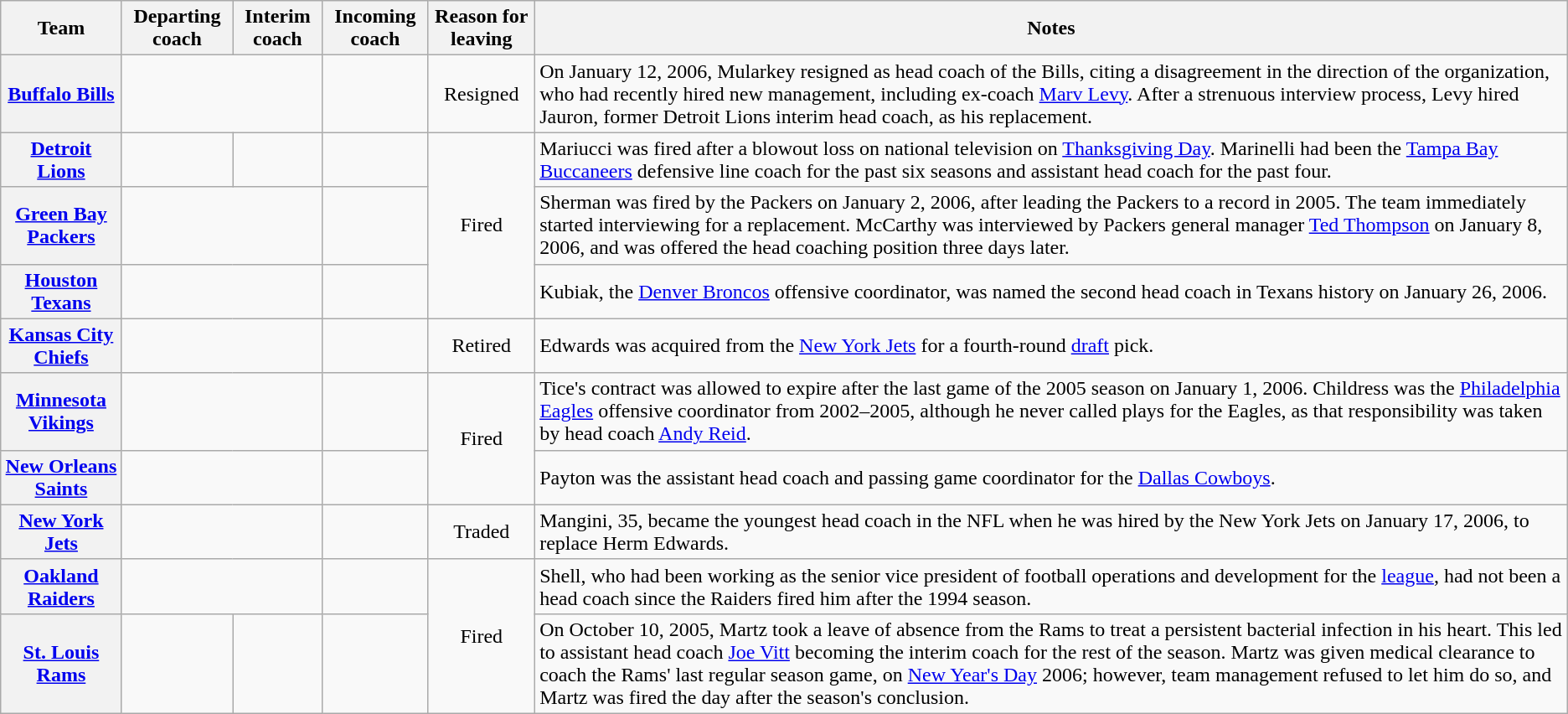<table class="wikitable sortable plainrowheaders">
<tr>
<th scope="col">Team</th>
<th scope="col">Departing coach</th>
<th scope="col">Interim coach</th>
<th scope="col">Incoming coach</th>
<th scope="col" class="unsortable">Reason for leaving</th>
<th scope="col" class="unsortable">Notes</th>
</tr>
<tr>
<th scope="row" style="text-align:center;"><a href='#'>Buffalo Bills</a></th>
<td style="text-align:center;" colspan="2"></td>
<td style="text-align:center;"></td>
<td style="text-align:center;">Resigned</td>
<td>On January 12, 2006, Mularkey resigned as head coach of the Bills, citing a disagreement in the direction of the organization, who had recently hired new management, including ex-coach <a href='#'>Marv Levy</a>. After a strenuous interview process, Levy hired Jauron, former Detroit Lions interim head coach, as his replacement.</td>
</tr>
<tr>
<th scope="row" style="text-align:center;"><a href='#'>Detroit Lions</a></th>
<td style="text-align:center;"></td>
<td style="text-align:center;"></td>
<td style="text-align:center;"></td>
<td style="text-align:center;" rowspan="3">Fired</td>
<td>Mariucci was fired after a  blowout loss on national television on <a href='#'>Thanksgiving Day</a>. Marinelli had been the <a href='#'>Tampa Bay Buccaneers</a> defensive line coach for the past six seasons and assistant head coach for the past four.</td>
</tr>
<tr>
<th scope="row" style="text-align:center;"><a href='#'>Green Bay Packers</a></th>
<td style="text-align:center;" colspan="2"></td>
<td style="text-align:center;"></td>
<td>Sherman was fired by the Packers on January 2, 2006, after leading the Packers to a  record in 2005. The team immediately started interviewing for a replacement. McCarthy was interviewed by Packers general manager <a href='#'>Ted Thompson</a> on January 8, 2006, and was offered the head coaching position three days later.</td>
</tr>
<tr>
<th scope="row" style="text-align:center;"><a href='#'>Houston Texans</a></th>
<td style="text-align:center;" colspan="2"></td>
<td style="text-align:center;"></td>
<td>Kubiak, the <a href='#'>Denver Broncos</a> offensive coordinator, was named the second head coach in Texans history on January 26, 2006.</td>
</tr>
<tr>
<th scope="row" style="text-align:center;"><a href='#'>Kansas City Chiefs</a></th>
<td style="text-align:center;" colspan="2"></td>
<td style="text-align:center;"></td>
<td style="text-align:center;">Retired</td>
<td>Edwards was acquired from the <a href='#'>New York Jets</a> for a fourth-round <a href='#'>draft</a> pick. </td>
</tr>
<tr>
<th scope="row" style="text-align:center;"><a href='#'>Minnesota Vikings</a></th>
<td style="text-align:center;" colspan="2"></td>
<td style="text-align:center;"></td>
<td style="text-align:center;" rowspan="2">Fired</td>
<td>Tice's contract was allowed to expire after the last game of the 2005 season on January 1, 2006. Childress was the <a href='#'>Philadelphia Eagles</a> offensive coordinator from 2002–2005, although he never called plays for the Eagles, as that responsibility was taken by head coach <a href='#'>Andy Reid</a>.</td>
</tr>
<tr>
<th scope="row" style="text-align:center;"><a href='#'>New Orleans Saints</a></th>
<td style="text-align:center;" colspan="2"></td>
<td style="text-align:center;"></td>
<td>Payton was the assistant head coach and passing game coordinator for the <a href='#'>Dallas Cowboys</a>.</td>
</tr>
<tr>
<th scope="row" style="text-align:center;"><a href='#'>New York Jets</a></th>
<td style="text-align:center;" colspan="2"></td>
<td style="text-align:center;"></td>
<td style="text-align:center;">Traded</td>
<td>Mangini, 35, became the youngest head coach in the NFL when he was hired by the New York Jets on January 17, 2006, to replace Herm Edwards.</td>
</tr>
<tr>
<th scope="row" style="text-align:center;"><a href='#'>Oakland Raiders</a></th>
<td style="text-align:center;" colspan="2"></td>
<td style="text-align:center;"></td>
<td style="text-align:center;" rowspan="2">Fired</td>
<td>Shell, who had been working as the senior vice president of football operations and development for the <a href='#'>league</a>, had not been a head coach since the Raiders fired him after the 1994 season.</td>
</tr>
<tr>
<th scope="row" style="text-align:center;"><a href='#'>St. Louis Rams</a></th>
<td style="text-align:center;"></td>
<td style="text-align:center;"></td>
<td style="text-align:center;"></td>
<td>On October 10, 2005, Martz took a leave of absence from the Rams to treat a persistent bacterial infection in his heart. This led to assistant head coach <a href='#'>Joe Vitt</a> becoming the interim coach for the rest of the season. Martz was given medical clearance to coach the Rams' last regular season game, on <a href='#'>New Year's Day</a> 2006; however, team management refused to let him do so, and Martz was fired the day after the season's conclusion.</td>
</tr>
</table>
